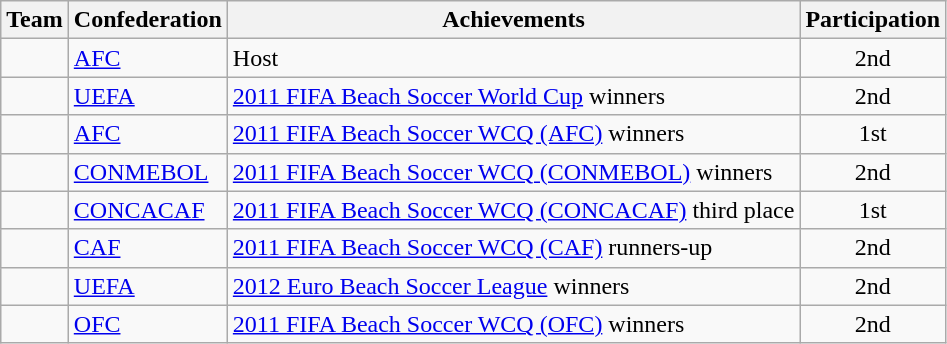<table class="wikitable">
<tr>
<th>Team</th>
<th>Confederation</th>
<th>Achievements</th>
<th>Participation</th>
</tr>
<tr>
<td></td>
<td><a href='#'>AFC</a></td>
<td>Host</td>
<td align=center>2nd</td>
</tr>
<tr>
<td></td>
<td><a href='#'>UEFA</a></td>
<td><a href='#'>2011 FIFA Beach Soccer World Cup</a> winners</td>
<td align=center>2nd</td>
</tr>
<tr>
<td></td>
<td><a href='#'>AFC</a></td>
<td><a href='#'>2011 FIFA Beach Soccer WCQ (AFC)</a> winners</td>
<td align=center>1st</td>
</tr>
<tr>
<td></td>
<td><a href='#'>CONMEBOL</a></td>
<td><a href='#'>2011 FIFA Beach Soccer WCQ (CONMEBOL)</a> winners</td>
<td align=center>2nd</td>
</tr>
<tr>
<td></td>
<td><a href='#'>CONCACAF</a></td>
<td><a href='#'>2011 FIFA Beach Soccer WCQ (CONCACAF)</a> third place</td>
<td align=center>1st</td>
</tr>
<tr>
<td></td>
<td><a href='#'>CAF</a></td>
<td><a href='#'>2011 FIFA Beach Soccer WCQ (CAF)</a> runners-up</td>
<td align=center>2nd</td>
</tr>
<tr>
<td></td>
<td><a href='#'>UEFA</a></td>
<td><a href='#'>2012 Euro Beach Soccer League</a> winners</td>
<td align=center>2nd</td>
</tr>
<tr>
<td></td>
<td><a href='#'>OFC</a></td>
<td><a href='#'>2011 FIFA Beach Soccer WCQ (OFC)</a> winners</td>
<td align=center>2nd</td>
</tr>
</table>
